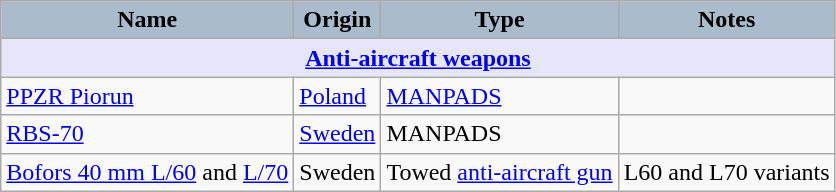<table class="wikitable">
<tr>
<th style="text-align:center; background:#aabccc;">Name</th>
<th style="text-align: center; background:#aabccc;">Origin</th>
<th style="text-align:l center; background:#aabccc;">Type</th>
<th style="text-align: center; background:#aabccc;">Notes</th>
</tr>
<tr>
<th colspan="6" style="align: center; background: lavender;"><a href='#'>Anti-aircraft weapons</a></th>
</tr>
<tr>
<td><a href='#'>PPZR Piorun</a></td>
<td><a href='#'>Poland</a></td>
<td><a href='#'>MANPADS</a></td>
<td></td>
</tr>
<tr>
<td><a href='#'>RBS-70</a></td>
<td><a href='#'>Sweden</a></td>
<td>MANPADS</td>
<td></td>
</tr>
<tr>
<td><a href='#'>Bofors 40 mm L/60</a> and <a href='#'>L/70</a></td>
<td>Sweden</td>
<td>Towed <a href='#'>anti-aircraft gun</a></td>
<td>L60 and L70 variants</td>
</tr>
</table>
